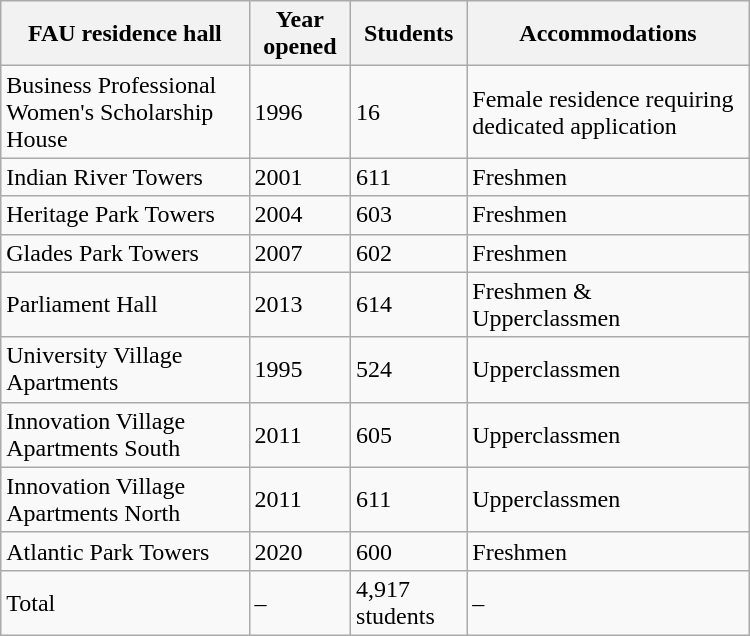<table class="wikitable" style="width:500px; float:left; margin:10px">
<tr>
<th>FAU residence hall</th>
<th>Year opened</th>
<th>Students</th>
<th>Accommodations</th>
</tr>
<tr>
<td>Business Professional Women's Scholarship House </td>
<td>1996</td>
<td>16</td>
<td>Female residence requiring dedicated application</td>
</tr>
<tr>
<td>Indian River Towers </td>
<td>2001</td>
<td>611</td>
<td>Freshmen</td>
</tr>
<tr>
<td>Heritage Park Towers </td>
<td>2004</td>
<td>603</td>
<td>Freshmen</td>
</tr>
<tr>
<td>Glades Park Towers </td>
<td>2007</td>
<td>602</td>
<td>Freshmen</td>
</tr>
<tr>
<td>Parliament Hall </td>
<td>2013</td>
<td>614</td>
<td>Freshmen & Upperclassmen</td>
</tr>
<tr>
<td>University Village Apartments </td>
<td>1995</td>
<td>524</td>
<td>Upperclassmen</td>
</tr>
<tr>
<td>Innovation Village Apartments South </td>
<td>2011</td>
<td>605</td>
<td>Upperclassmen</td>
</tr>
<tr>
<td>Innovation Village Apartments North </td>
<td>2011</td>
<td>611</td>
<td>Upperclassmen</td>
</tr>
<tr>
<td>Atlantic Park Towers </td>
<td>2020</td>
<td>600</td>
<td>Freshmen</td>
</tr>
<tr>
<td>Total</td>
<td>–</td>
<td>4,917 students</td>
<td>–</td>
</tr>
</table>
